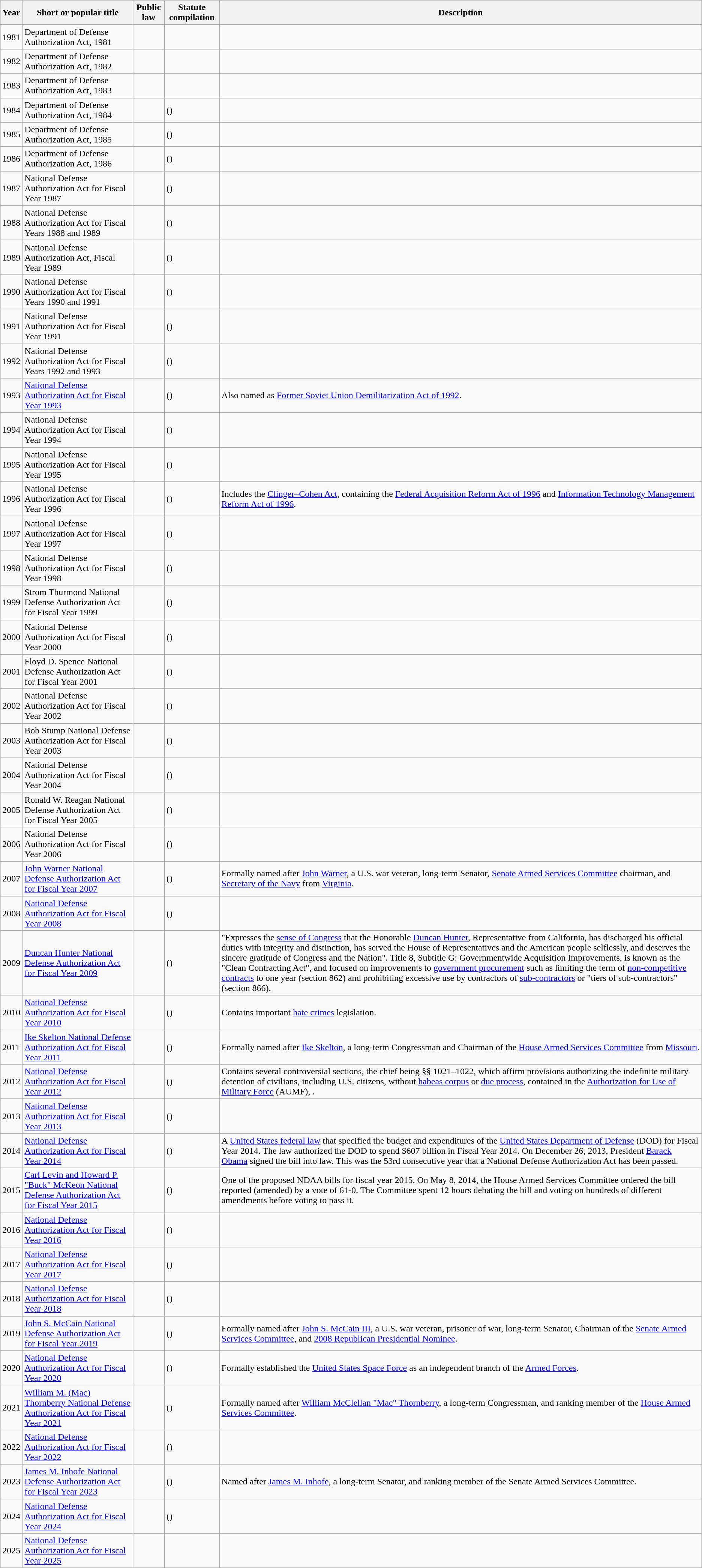<table class="wikitable sortable">
<tr>
<th>Year</th>
<th>Short or popular title</th>
<th>Public law</th>
<th>Statute compilation</th>
<th>Description</th>
</tr>
<tr>
<td>1981</td>
<td>Department of Defense Authorization Act, 1981</td>
<td></td>
<td></td>
<td></td>
</tr>
<tr>
<td>1982</td>
<td>Department of Defense Authorization Act, 1982</td>
<td></td>
<td></td>
<td></td>
</tr>
<tr>
<td>1983</td>
<td>Department of Defense Authorization Act, 1983</td>
<td></td>
<td></td>
<td></td>
</tr>
<tr>
<td>1984</td>
<td>Department of Defense Authorization Act, 1984</td>
<td></td>
<td> ()</td>
<td></td>
</tr>
<tr>
<td>1985</td>
<td>Department of Defense Authorization Act, 1985</td>
<td></td>
<td> ()</td>
<td></td>
</tr>
<tr>
<td>1986</td>
<td>Department of Defense Authorization Act, 1986</td>
<td></td>
<td> ()</td>
<td></td>
</tr>
<tr>
<td>1987</td>
<td>National Defense Authorization Act for Fiscal Year 1987</td>
<td></td>
<td> ()</td>
<td></td>
</tr>
<tr>
<td>1988</td>
<td>National Defense Authorization Act for Fiscal Years 1988 and 1989</td>
<td></td>
<td> ()</td>
<td></td>
</tr>
<tr>
<td>1989</td>
<td>National Defense Authorization Act, Fiscal Year 1989</td>
<td></td>
<td> ()</td>
<td></td>
</tr>
<tr>
<td>1990</td>
<td>National Defense Authorization Act for Fiscal Years 1990 and 1991</td>
<td></td>
<td> ()</td>
<td></td>
</tr>
<tr>
<td>1991</td>
<td>National Defense Authorization Act for Fiscal Year 1991</td>
<td></td>
<td> ()</td>
<td></td>
</tr>
<tr>
<td>1992</td>
<td>National Defense Authorization Act for Fiscal Years 1992 and 1993</td>
<td></td>
<td> ()</td>
<td></td>
</tr>
<tr>
<td>1993</td>
<td><a href='#'>National Defense Authorization Act for Fiscal Year 1993</a></td>
<td></td>
<td> ()</td>
<td>Also named as <a href='#'>Former Soviet Union Demilitarization Act of 1992</a>.</td>
</tr>
<tr>
<td>1994</td>
<td>National Defense Authorization Act for Fiscal Year 1994</td>
<td></td>
<td> ()</td>
<td></td>
</tr>
<tr>
<td>1995</td>
<td>National Defense Authorization Act for Fiscal Year 1995</td>
<td></td>
<td> ()</td>
<td></td>
</tr>
<tr>
<td>1996</td>
<td>National Defense Authorization Act for Fiscal Year 1996</td>
<td></td>
<td> ()</td>
<td>Includes the <a href='#'>Clinger–Cohen Act</a>, containing the <a href='#'>Federal Acquisition Reform Act of 1996</a> and <a href='#'>Information Technology Management Reform Act of 1996</a>.</td>
</tr>
<tr>
<td>1997</td>
<td>National Defense Authorization Act for Fiscal Year 1997</td>
<td></td>
<td> ()</td>
<td></td>
</tr>
<tr>
<td>1998</td>
<td>National Defense Authorization Act for Fiscal Year 1998</td>
<td></td>
<td> ()</td>
<td></td>
</tr>
<tr>
<td>1999</td>
<td>Strom Thurmond National Defense Authorization Act for Fiscal Year 1999</td>
<td></td>
<td> ()</td>
<td></td>
</tr>
<tr>
<td>2000</td>
<td>National Defense Authorization Act for Fiscal Year 2000</td>
<td></td>
<td> ()</td>
<td></td>
</tr>
<tr>
<td>2001</td>
<td>Floyd D. Spence National Defense Authorization Act for Fiscal Year 2001</td>
<td></td>
<td> ()</td>
<td></td>
</tr>
<tr>
<td>2002</td>
<td>National Defense Authorization Act for Fiscal Year 2002</td>
<td></td>
<td> ()</td>
<td></td>
</tr>
<tr>
<td>2003</td>
<td>Bob Stump National Defense Authorization Act for Fiscal Year 2003</td>
<td></td>
<td> ()</td>
<td></td>
</tr>
<tr>
<td>2004</td>
<td>National Defense Authorization Act for Fiscal Year 2004</td>
<td></td>
<td> ()</td>
<td></td>
</tr>
<tr>
<td>2005</td>
<td>Ronald W. Reagan National Defense Authorization Act for Fiscal Year 2005</td>
<td></td>
<td> ()</td>
<td></td>
</tr>
<tr>
<td>2006</td>
<td>National Defense Authorization Act for Fiscal Year 2006</td>
<td></td>
<td> ()</td>
<td></td>
</tr>
<tr>
<td>2007</td>
<td><a href='#'>John Warner National Defense Authorization Act for Fiscal Year 2007</a></td>
<td></td>
<td> ()</td>
<td>Formally named after <a href='#'>John Warner</a>, a U.S. war veteran, long-term Senator, <a href='#'>Senate Armed Services Committee</a> chairman, and <a href='#'>Secretary of the Navy</a> from <a href='#'>Virginia</a>.</td>
</tr>
<tr>
<td>2008</td>
<td><a href='#'>National Defense Authorization Act for Fiscal Year 2008</a></td>
<td></td>
<td> ()</td>
<td></td>
</tr>
<tr>
<td>2009</td>
<td><a href='#'>Duncan Hunter National Defense Authorization Act for Fiscal Year 2009</a></td>
<td></td>
<td> ()</td>
<td>"Expresses the <a href='#'>sense of Congress</a> that the Honorable <a href='#'>Duncan Hunter</a>, Representative from California, has discharged his official duties with integrity and distinction, has served the House of Representatives and the American people selflessly, and deserves the sincere gratitude of Congress and the Nation". Title 8, Subtitle G: Governmentwide Acquisition Improvements, is known as the "Clean Contracting Act", and focused on improvements to <a href='#'>government procurement</a> such as limiting the term of <a href='#'>non-competitive contracts</a> to one year (section 862) and prohibiting excessive use by contractors of <a href='#'>sub-contractors</a> or "tiers of sub-contractors" (section 866).</td>
</tr>
<tr>
<td>2010</td>
<td><a href='#'>National Defense Authorization Act for Fiscal Year 2010</a></td>
<td></td>
<td> ()</td>
<td>Contains important <a href='#'>hate crimes</a> legislation.</td>
</tr>
<tr>
<td>2011</td>
<td><a href='#'>Ike Skelton National Defense Authorization Act for Fiscal Year 2011</a></td>
<td></td>
<td> ()</td>
<td>Formally named after <a href='#'>Ike Skelton</a>, a long-term Congressman and Chairman of the <a href='#'>House Armed Services Committee</a> from <a href='#'>Missouri</a>.</td>
</tr>
<tr>
<td>2012</td>
<td><a href='#'>National Defense Authorization Act for Fiscal Year 2012</a></td>
<td></td>
<td> ()</td>
<td>Contains several controversial sections, the chief being §§ 1021–1022, which affirm provisions authorizing the indefinite military detention of civilians, including U.S. citizens, without <a href='#'>habeas corpus</a> or <a href='#'>due process</a>, contained in the <a href='#'>Authorization for Use of Military Force</a> (AUMF), .</td>
</tr>
<tr>
<td>2013</td>
<td><a href='#'>National Defense Authorization Act for Fiscal Year 2013</a></td>
<td></td>
<td> ()</td>
<td></td>
</tr>
<tr>
<td>2014</td>
<td><a href='#'>National Defense Authorization Act for Fiscal Year 2014</a></td>
<td></td>
<td> ()</td>
<td>A <a href='#'>United States federal law</a> that specified the budget and expenditures of the <a href='#'>United States Department of Defense</a> (DOD) for Fiscal Year 2014. The law authorized the DOD to spend $607 billion in Fiscal Year 2014.  On December 26, 2013, President <a href='#'>Barack Obama</a> signed the bill into law. This was the 53rd consecutive year that a National Defense Authorization Act has been passed.</td>
</tr>
<tr>
<td>2015</td>
<td><a href='#'>Carl Levin and Howard P. "Buck" McKeon National Defense Authorization Act for Fiscal Year 2015</a></td>
<td></td>
<td> ()</td>
<td>One of the proposed NDAA bills for fiscal year 2015. On May 8, 2014, the House Armed Services Committee ordered the bill reported (amended) by a vote of 61-0. The Committee spent 12 hours debating the bill and voting on hundreds of different amendments before voting to pass it.</td>
</tr>
<tr>
<td>2016</td>
<td><a href='#'>National Defense Authorization Act for Fiscal Year 2016</a></td>
<td></td>
<td> ()</td>
<td></td>
</tr>
<tr>
<td>2017</td>
<td><a href='#'>National Defense Authorization Act for Fiscal Year 2017</a></td>
<td></td>
<td> ()</td>
<td></td>
</tr>
<tr>
<td>2018</td>
<td><a href='#'>National Defense Authorization Act for Fiscal Year 2018</a></td>
<td></td>
<td> ()</td>
<td></td>
</tr>
<tr>
<td>2019</td>
<td><a href='#'>John S. McCain National Defense Authorization Act for Fiscal Year 2019</a></td>
<td></td>
<td> ()</td>
<td>Formally named after <a href='#'>John S. McCain III</a>, a U.S. war veteran, prisoner of war, long-term Senator, Chairman of the <a href='#'>Senate Armed Services Committee</a>, and <a href='#'>2008 Republican Presidential Nominee</a>.</td>
</tr>
<tr>
<td>2020</td>
<td><a href='#'>National Defense Authorization Act for Fiscal Year 2020</a></td>
<td></td>
<td> ()</td>
<td>Formally established the <a href='#'>United States Space Force</a> as an independent branch of the <a href='#'>Armed Forces</a>.</td>
</tr>
<tr>
<td>2021</td>
<td><a href='#'>William M. (Mac) Thornberry National Defense Authorization Act for Fiscal Year 2021</a></td>
<td></td>
<td> ()</td>
<td>Formally named after <a href='#'>William McClellan "Mac" Thornberry</a>, a long-term Congressman, and ranking member of the <a href='#'>House Armed Services Committee</a>.</td>
</tr>
<tr>
<td>2022</td>
<td><a href='#'>National Defense Authorization Act for Fiscal Year 2022</a></td>
<td></td>
<td> ()</td>
<td></td>
</tr>
<tr>
<td>2023</td>
<td><a href='#'>James M. Inhofe National Defense Authorization Act for Fiscal Year 2023</a></td>
<td></td>
<td> ()</td>
<td>Named after <a href='#'>James M. Inhofe</a>, a long-term Senator, and ranking member of the Senate Armed Services Committee.</td>
</tr>
<tr>
<td>2024</td>
<td><a href='#'>National Defense Authorization Act for Fiscal Year 2024</a></td>
<td></td>
<td> ()</td>
<td></td>
</tr>
<tr>
<td>2025</td>
<td><a href='#'>National Defense Authorization Act for Fiscal Year 2025</a></td>
<td></td>
<td></td>
<td></td>
</tr>
</table>
